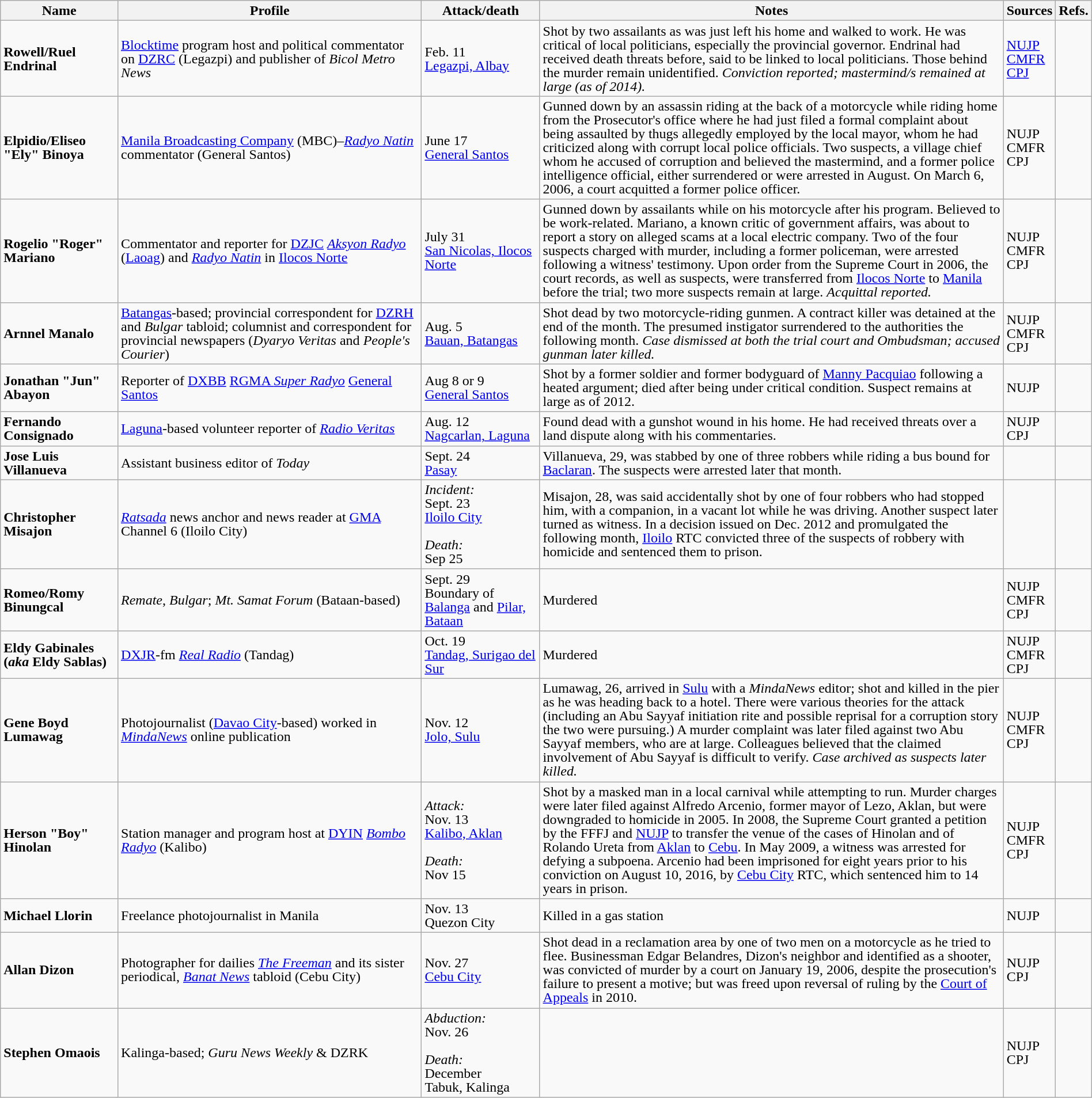<table class="wikitable" style="line-height:1; width:100%;">
<tr>
<th>Name</th>
<th>Profile</th>
<th>Attack/death</th>
<th style="width: 42.5%;">Notes</th>
<th>Sources</th>
<th>Refs.</th>
</tr>
<tr>
<td><strong>Rowell/Ruel Endrinal</strong></td>
<td><a href='#'>Blocktime</a> program host and political commentator on <a href='#'>DZRC</a> (Legazpi) and publisher of <em>Bicol Metro News</em></td>
<td>Feb. 11<br><a href='#'>Legazpi, Albay</a></td>
<td>Shot by two assailants as was just left his home and walked to work. He was critical of local politicians, especially the provincial governor. Endrinal had received death threats before, said to be linked to local politicians. Those behind the murder remain unidentified. <em>Conviction reported; mastermind/s remained at large (as of 2014).</em></td>
<td><a href='#'>NUJP</a><br><a href='#'>CMFR</a><br><a href='#'>CPJ</a></td>
<td><br><br></td>
</tr>
<tr>
<td><strong>Elpidio/Eliseo "Ely" Binoya</strong></td>
<td><a href='#'>Manila Broadcasting Company</a> (MBC)–<em><a href='#'>Radyo Natin</a></em> commentator (General Santos)</td>
<td>June 17<br><a href='#'>General Santos</a></td>
<td>Gunned down by an assassin riding at the back of a motorcycle while riding home from the Prosecutor's office where he had just filed a formal complaint about being assaulted by thugs allegedly employed by the local mayor, whom he had criticized along with corrupt local police officials. Two suspects, a village chief whom he accused of corruption and believed the mastermind, and a former police intelligence official, either surrendered or were arrested in August. On March 6, 2006, a court acquitted a former police officer.</td>
<td>NUJP<br>CMFR<br>CPJ</td>
<td><br><br></td>
</tr>
<tr>
<td><strong>Rogelio "Roger" Mariano</strong></td>
<td>Commentator and reporter for <a href='#'>DZJC</a> <em><a href='#'>Aksyon Radyo</a></em> (<a href='#'>Laoag</a>) and <em><a href='#'>Radyo Natin</a></em> in <a href='#'>Ilocos Norte</a><br></td>
<td>July 31<br><a href='#'>San Nicolas, Ilocos Norte</a></td>
<td>Gunned down by assailants while on his motorcycle after his program. Believed to be work-related. Mariano, a known critic of government affairs, was about to report a story on alleged scams at a local electric company. Two of the four suspects charged with murder, including a former policeman, were arrested following a witness' testimony. Upon order from the Supreme Court in 2006, the court records, as well as suspects, were transferred from <a href='#'>Ilocos Norte</a> to <a href='#'>Manila</a> before the trial; two more suspects remain at large. <em>Acquittal reported.</em></td>
<td>NUJP<br>CMFR<br>CPJ</td>
<td><br><br></td>
</tr>
<tr>
<td><strong>Arnnel Manalo</strong></td>
<td><a href='#'>Batangas</a>-based; provincial correspondent for <a href='#'>DZRH</a> and <em>Bulgar</em> tabloid; columnist and correspondent for provincial newspapers (<em>Dyaryo Veritas</em> and <em>People's Courier</em>)</td>
<td>Aug. 5<br><a href='#'>Bauan, Batangas</a></td>
<td>Shot dead by two motorcycle-riding gunmen. A contract killer was detained at the end of the month. The presumed instigator surrendered to the authorities the following month. <em>Case dismissed at both the trial court and Ombudsman; accused gunman later killed.</em></td>
<td>NUJP<br>CMFR<br>CPJ</td>
<td><br><br></td>
</tr>
<tr>
<td><strong>Jonathan "Jun" Abayon</strong></td>
<td>Reporter of <a href='#'>DXBB</a> <a href='#'>RGMA <em>Super Radyo</em></a> <a href='#'>General Santos</a></td>
<td>Aug 8 or 9<br><a href='#'>General Santos</a></td>
<td>Shot by a former soldier and former bodyguard of <a href='#'>Manny Pacquiao</a> following a heated argument; died after being under critical condition. Suspect remains at large as of 2012.</td>
<td>NUJP</td>
<td><br><br></td>
</tr>
<tr>
<td><strong>Fernando Consignado</strong></td>
<td><a href='#'>Laguna</a>-based volunteer reporter of <em><a href='#'>Radio Veritas</a></em></td>
<td>Aug. 12<br><a href='#'>Nagcarlan, Laguna</a></td>
<td>Found dead with a gunshot wound in his home. He had received threats over a land dispute along with his commentaries.</td>
<td>NUJP<br>CPJ</td>
<td><br></td>
</tr>
<tr>
<td><strong>Jose Luis Villanueva</strong></td>
<td>Assistant business editor of <em>Today</em></td>
<td>Sept. 24<br><a href='#'>Pasay</a></td>
<td>Villanueva, 29, was stabbed by one of three robbers while riding a bus bound for <a href='#'>Baclaran</a>. The suspects were arrested later that month.</td>
<td></td>
<td></td>
</tr>
<tr>
<td><strong>Christopher Misajon</strong></td>
<td><em><a href='#'>Ratsada</a></em> news anchor and news reader at <a href='#'>GMA</a> Channel 6 (Iloilo City)</td>
<td><em>Incident:</em><br>Sept. 23<br><a href='#'>Iloilo City</a><br><br><em>Death:</em><br>Sep 25</td>
<td>Misajon, 28, was said accidentally shot by one of four robbers who had stopped him, with a companion, in a vacant lot while he was driving. Another suspect later turned as witness. In a decision issued on Dec. 2012 and promulgated the following month, <a href='#'>Iloilo</a> RTC convicted three of the suspects of robbery with homicide and sentenced them to prison.</td>
<td></td>
<td></td>
</tr>
<tr>
<td><strong>Romeo/Romy Binungcal</strong></td>
<td><em>Remate</em>, <em>Bulgar</em>; <em>Mt. Samat Forum</em> (Bataan-based)</td>
<td>Sept. 29<br>Boundary of <a href='#'>Balanga</a> and <a href='#'>Pilar, Bataan</a></td>
<td>Murdered</td>
<td>NUJP<br>CMFR<br>CPJ</td>
<td><br></td>
</tr>
<tr>
<td><strong>Eldy Gabinales (<em>aka</em> Eldy Sablas)</strong></td>
<td><a href='#'>DXJR</a>-fm <em><a href='#'>Real Radio</a></em> (Tandag)</td>
<td>Oct. 19<br><a href='#'>Tandag, Surigao del Sur</a></td>
<td>Murdered</td>
<td>NUJP<br>CMFR<br>CPJ</td>
<td><br></td>
</tr>
<tr>
<td><strong>Gene Boyd Lumawag</strong></td>
<td>Photojournalist (<a href='#'>Davao City</a>-based) worked in <em><a href='#'>MindaNews</a></em> online publication</td>
<td>Nov. 12<br><a href='#'>Jolo, Sulu</a></td>
<td>Lumawag, 26, arrived in <a href='#'>Sulu</a> with a <em>MindaNews</em> editor; shot and killed in the pier as he was heading back to a hotel. There were various theories for the attack (including an Abu Sayyaf initiation rite and possible reprisal for a corruption story the two were pursuing.) A murder complaint was later filed against two Abu Sayyaf members, who are at large. Colleagues believed that the claimed involvement of Abu Sayyaf is difficult to verify. <em>Case archived as suspects later killed.</em></td>
<td>NUJP<br>CMFR<br>CPJ</td>
<td><br></td>
</tr>
<tr>
<td><strong>Herson "Boy" Hinolan</strong></td>
<td>Station manager and program host at <a href='#'>DYIN</a> <em><a href='#'>Bombo Radyo</a></em> (Kalibo)</td>
<td><em>Attack:</em><br>Nov. 13<br><a href='#'>Kalibo, Aklan</a><br><br><em>Death:</em><br>Nov 15</td>
<td>Shot by a masked man in a local carnival while attempting to run. Murder charges were later filed against Alfredo Arcenio, former mayor of Lezo, Aklan, but were downgraded to homicide in 2005. In 2008, the Supreme Court granted a petition by the FFFJ and <a href='#'>NUJP</a> to transfer the venue of the cases of Hinolan and of Rolando Ureta from <a href='#'>Aklan</a> to <a href='#'>Cebu</a>. In May 2009, a witness was arrested for defying a subpoena. Arcenio had been imprisoned for eight years prior to his conviction on August 10, 2016, by <a href='#'>Cebu City</a> RTC, which sentenced him to 14 years in prison.</td>
<td>NUJP<br>CMFR<br>CPJ</td>
<td><br><br></td>
</tr>
<tr>
<td><strong>Michael Llorin</strong></td>
<td>Freelance photojournalist in Manila</td>
<td>Nov. 13<br>Quezon City</td>
<td>Killed in a gas station</td>
<td>NUJP</td>
<td></td>
</tr>
<tr>
<td><strong>Allan Dizon</strong></td>
<td>Photographer for dailies <em><a href='#'>The Freeman</a></em> and its sister periodical, <em><a href='#'>Banat News</a></em> tabloid (Cebu City)</td>
<td>Nov. 27<br><a href='#'>Cebu City</a></td>
<td>Shot dead in a reclamation area by one of two men on a motorcycle as he tried to flee. Businessman Edgar Belandres, Dizon's neighbor and identified as a shooter, was convicted of murder by a court on January 19, 2006, despite the prosecution's failure to present a motive; but was freed upon reversal of ruling by the <a href='#'>Court of Appeals</a> in 2010.</td>
<td>NUJP<br>CPJ</td>
<td><br></td>
</tr>
<tr>
<td><strong>Stephen Omaois</strong></td>
<td>Kalinga-based; <em>Guru News Weekly</em> & DZRK</td>
<td><em>Abduction:</em><br>Nov. 26<br><br><em>Death:</em><br>December<br>Tabuk, Kalinga</td>
<td></td>
<td>NUJP<br>CPJ</td>
<td></td>
</tr>
</table>
